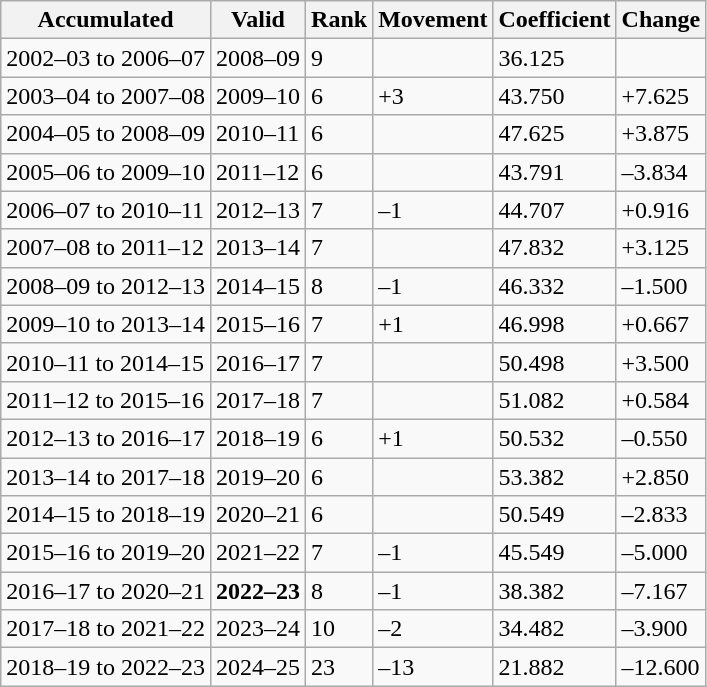<table class="wikitable sortable" style="text-align:left">
<tr>
<th>Accumulated</th>
<th>Valid</th>
<th>Rank</th>
<th>Movement</th>
<th>Coefficient</th>
<th>Change</th>
</tr>
<tr>
<td>2002–03 to 2006–07</td>
<td>2008–09</td>
<td>9</td>
<td></td>
<td>36.125</td>
<td></td>
</tr>
<tr>
<td>2003–04 to 2007–08</td>
<td>2009–10</td>
<td>6</td>
<td> +3</td>
<td>43.750</td>
<td> +7.625</td>
</tr>
<tr>
<td>2004–05 to 2008–09</td>
<td>2010–11</td>
<td>6</td>
<td></td>
<td>47.625</td>
<td> +3.875</td>
</tr>
<tr>
<td>2005–06 to 2009–10</td>
<td>2011–12</td>
<td>6</td>
<td></td>
<td>43.791</td>
<td> –3.834</td>
</tr>
<tr>
<td>2006–07 to 2010–11</td>
<td>2012–13</td>
<td>7</td>
<td> –1</td>
<td>44.707</td>
<td> +0.916</td>
</tr>
<tr>
<td>2007–08 to 2011–12</td>
<td>2013–14</td>
<td>7</td>
<td></td>
<td>47.832</td>
<td> +3.125</td>
</tr>
<tr>
<td>2008–09 to 2012–13</td>
<td>2014–15</td>
<td>8</td>
<td> –1</td>
<td>46.332</td>
<td> –1.500</td>
</tr>
<tr>
<td>2009–10 to 2013–14</td>
<td>2015–16</td>
<td>7</td>
<td> +1</td>
<td>46.998</td>
<td> +0.667</td>
</tr>
<tr>
<td>2010–11 to 2014–15</td>
<td>2016–17</td>
<td>7</td>
<td></td>
<td>50.498</td>
<td> +3.500</td>
</tr>
<tr>
<td>2011–12 to 2015–16</td>
<td>2017–18</td>
<td>7</td>
<td></td>
<td>51.082</td>
<td> +0.584</td>
</tr>
<tr>
<td>2012–13 to 2016–17</td>
<td>2018–19</td>
<td>6</td>
<td> +1</td>
<td>50.532</td>
<td> –0.550</td>
</tr>
<tr>
<td>2013–14 to 2017–18</td>
<td>2019–20</td>
<td>6</td>
<td></td>
<td>53.382</td>
<td> +2.850</td>
</tr>
<tr>
<td>2014–15 to 2018–19</td>
<td>2020–21</td>
<td>6</td>
<td></td>
<td>50.549</td>
<td> –2.833</td>
</tr>
<tr>
<td>2015–16 to 2019–20</td>
<td>2021–22</td>
<td>7</td>
<td> –1</td>
<td>45.549</td>
<td> –5.000</td>
</tr>
<tr>
<td>2016–17 to 2020–21</td>
<td><strong>2022–23</strong></td>
<td>8</td>
<td> –1</td>
<td>38.382</td>
<td> –7.167</td>
</tr>
<tr>
<td>2017–18 to 2021–22</td>
<td>2023–24</td>
<td>10</td>
<td> –2</td>
<td>34.482</td>
<td> –3.900</td>
</tr>
<tr>
<td>2018–19 to 2022–23 </td>
<td>2024–25</td>
<td>23</td>
<td> –13</td>
<td>21.882</td>
<td> –12.600</td>
</tr>
</table>
